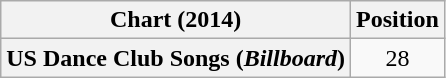<table class="wikitable plainrowheaders" style="text-align:center">
<tr>
<th>Chart (2014)</th>
<th>Position</th>
</tr>
<tr>
<th scope="row">US Dance Club Songs (<em>Billboard</em>)</th>
<td>28</td>
</tr>
</table>
